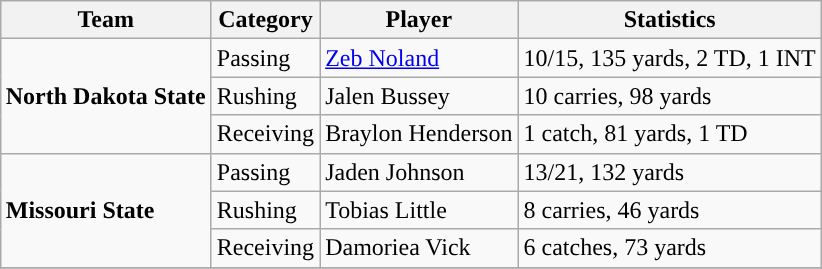<table class="wikitable" style="float: right;">
<tr>
<th>Team</th>
<th>Category</th>
<th>Player</th>
<th>Statistics</th>
</tr>
<tr>
<td rowspan=3><strong>North Dakota State</strong></td>
<td>Passing</td>
<td><a href='#'>Zeb Noland</a></td>
<td>10/15, 135 yards, 2 TD, 1 INT</td>
</tr>
<tr>
<td>Rushing</td>
<td>Jalen Bussey</td>
<td>10 carries, 98 yards</td>
</tr>
<tr>
<td>Receiving</td>
<td>Braylon Henderson</td>
<td>1 catch, 81 yards, 1 TD</td>
</tr>
<tr>
<td rowspan=3><strong>Missouri State</strong></td>
<td>Passing</td>
<td>Jaden Johnson</td>
<td>13/21, 132 yards</td>
</tr>
<tr>
<td>Rushing</td>
<td>Tobias Little</td>
<td>8 carries, 46 yards</td>
</tr>
<tr>
<td>Receiving</td>
<td>Damoriea Vick</td>
<td>6 catches, 73 yards</td>
</tr>
<tr>
</tr>
</table>
